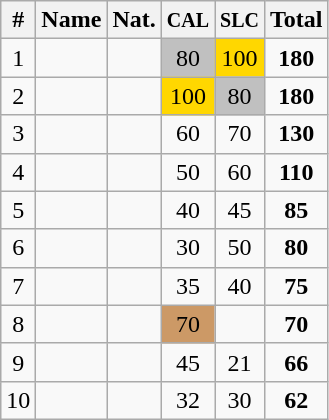<table class="wikitable sortable" style="text-align:center;">
<tr>
<th>#</th>
<th>Name</th>
<th>Nat.</th>
<th><small>CAL</small></th>
<th><small>SLC</small></th>
<th>Total</th>
</tr>
<tr>
<td>1</td>
<td align=left></td>
<td></td>
<td bgcolor=silver>80</td>
<td bgcolor=gold>100</td>
<td><strong>180</strong></td>
</tr>
<tr>
<td>2</td>
<td align=left></td>
<td></td>
<td bgcolor=gold>100</td>
<td bgcolor=silver>80</td>
<td><strong>180</strong></td>
</tr>
<tr>
<td>3</td>
<td align=left></td>
<td></td>
<td>60</td>
<td>70</td>
<td><strong>130</strong></td>
</tr>
<tr>
<td>4</td>
<td align=left></td>
<td></td>
<td>50</td>
<td>60</td>
<td><strong>110</strong></td>
</tr>
<tr>
<td>5</td>
<td align=left></td>
<td></td>
<td>40</td>
<td>45</td>
<td><strong>85</strong></td>
</tr>
<tr>
<td>6</td>
<td align=left></td>
<td></td>
<td>30</td>
<td>50</td>
<td><strong>80</strong></td>
</tr>
<tr>
<td>7</td>
<td align=left></td>
<td></td>
<td>35</td>
<td>40</td>
<td><strong>75</strong></td>
</tr>
<tr>
<td>8</td>
<td align=left></td>
<td></td>
<td bgcolor=cc9966>70</td>
<td></td>
<td><strong>70</strong></td>
</tr>
<tr>
<td>9</td>
<td align=left></td>
<td></td>
<td>45</td>
<td>21</td>
<td><strong>66</strong></td>
</tr>
<tr>
<td>10</td>
<td align=left></td>
<td></td>
<td>32</td>
<td>30</td>
<td><strong>62</strong></td>
</tr>
</table>
